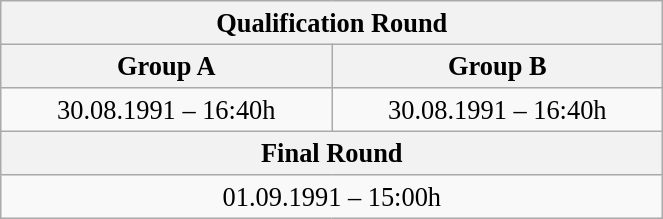<table class="wikitable" style=" text-align:center; font-size:110%;" width="35%">
<tr>
<th colspan="2">Qualification Round</th>
</tr>
<tr>
<th>Group A</th>
<th>Group B</th>
</tr>
<tr>
<td>30.08.1991 – 16:40h</td>
<td>30.08.1991 – 16:40h</td>
</tr>
<tr>
<th colspan="2">Final Round</th>
</tr>
<tr>
<td colspan="2">01.09.1991 – 15:00h</td>
</tr>
</table>
